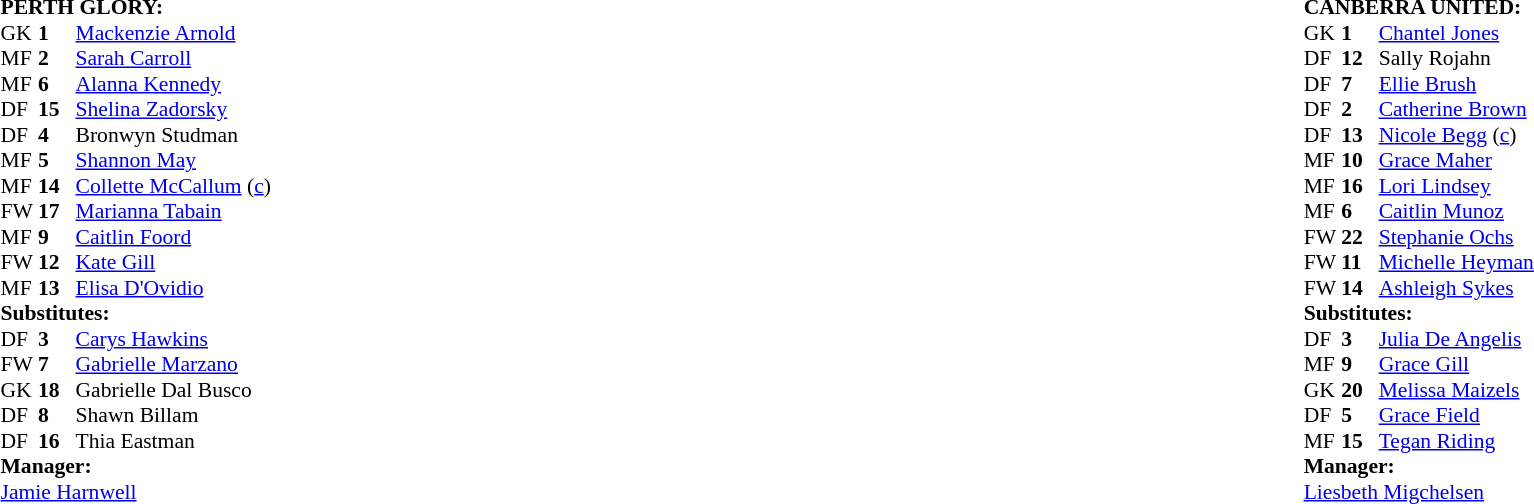<table width="100%">
<tr>
<td valign="top" width="50%"><br><table style="font-size: 90%" cellspacing="0" cellpadding="0">
<tr>
<td colspan="4"><strong>PERTH GLORY:</strong></td>
</tr>
<tr>
<th width="25"></th>
<th width="25"></th>
</tr>
<tr>
<td>GK</td>
<td><strong>1</strong></td>
<td> <a href='#'>Mackenzie Arnold</a></td>
</tr>
<tr>
<td>MF</td>
<td><strong>2</strong></td>
<td> <a href='#'>Sarah Carroll</a></td>
<td></td>
<td></td>
</tr>
<tr>
<td>MF</td>
<td><strong>6</strong></td>
<td> <a href='#'>Alanna Kennedy</a></td>
</tr>
<tr>
<td>DF</td>
<td><strong>15</strong></td>
<td> <a href='#'>Shelina Zadorsky</a></td>
<td></td>
</tr>
<tr>
<td>DF</td>
<td><strong>4</strong></td>
<td> Bronwyn Studman</td>
</tr>
<tr>
<td>MF</td>
<td><strong>5</strong></td>
<td> <a href='#'>Shannon May</a></td>
</tr>
<tr>
<td>MF</td>
<td><strong>14</strong></td>
<td> <a href='#'>Collette McCallum</a> (<a href='#'>c</a>)</td>
</tr>
<tr>
<td>FW</td>
<td><strong>17</strong></td>
<td> <a href='#'>Marianna Tabain</a></td>
</tr>
<tr>
<td>MF</td>
<td><strong>9</strong></td>
<td> <a href='#'>Caitlin Foord</a></td>
<td></td>
</tr>
<tr>
<td>FW</td>
<td><strong>12</strong></td>
<td> <a href='#'>Kate Gill</a></td>
</tr>
<tr>
<td>MF</td>
<td><strong>13</strong></td>
<td> <a href='#'>Elisa D'Ovidio</a></td>
<td></td>
<td></td>
</tr>
<tr>
<td colspan=3><strong>Substitutes:</strong></td>
</tr>
<tr>
<td>DF</td>
<td><strong>3</strong></td>
<td> <a href='#'>Carys Hawkins</a></td>
<td></td>
<td></td>
</tr>
<tr>
<td>FW</td>
<td><strong>7</strong></td>
<td> <a href='#'>Gabrielle Marzano</a></td>
<td></td>
<td></td>
</tr>
<tr>
<td>GK</td>
<td><strong>18</strong></td>
<td> Gabrielle Dal Busco</td>
</tr>
<tr>
<td>DF</td>
<td><strong>8</strong></td>
<td> Shawn Billam</td>
</tr>
<tr>
<td>DF</td>
<td><strong>16</strong></td>
<td> Thia Eastman</td>
</tr>
<tr>
<td colspan=3><strong>Manager:</strong></td>
</tr>
<tr>
<td colspan=4> <a href='#'>Jamie Harnwell</a></td>
</tr>
</table>
</td>
<td valign="top"></td>
<td valign="top" width="50%"><br><table style="font-size: 90%" cellspacing="0" cellpadding="0" align=center>
<tr>
<td colspan="4"><strong>CANBERRA UNITED:</strong></td>
</tr>
<tr>
<th width="25"></th>
<th width="25"></th>
</tr>
<tr>
<td>GK</td>
<td><strong>1</strong></td>
<td> <a href='#'>Chantel Jones</a></td>
</tr>
<tr>
<td>DF</td>
<td><strong>12</strong></td>
<td> Sally Rojahn</td>
</tr>
<tr>
<td>DF</td>
<td><strong>7</strong></td>
<td> <a href='#'>Ellie Brush</a></td>
</tr>
<tr>
<td>DF</td>
<td><strong>2</strong></td>
<td> <a href='#'>Catherine Brown</a></td>
<td></td>
</tr>
<tr>
<td>DF</td>
<td><strong>13</strong></td>
<td> <a href='#'>Nicole Begg</a> (<a href='#'>c</a>)</td>
</tr>
<tr>
<td>MF</td>
<td><strong>10</strong></td>
<td> <a href='#'>Grace Maher</a></td>
<td></td>
<td></td>
</tr>
<tr>
<td>MF</td>
<td><strong>16</strong></td>
<td> <a href='#'>Lori Lindsey</a></td>
<td></td>
<td></td>
</tr>
<tr>
<td>MF</td>
<td><strong>6</strong></td>
<td> <a href='#'>Caitlin Munoz</a></td>
<td></td>
</tr>
<tr>
<td>FW</td>
<td><strong>22</strong></td>
<td> <a href='#'>Stephanie Ochs</a></td>
</tr>
<tr>
<td>FW</td>
<td><strong>11</strong></td>
<td> <a href='#'>Michelle Heyman</a></td>
</tr>
<tr>
<td>FW</td>
<td><strong>14</strong></td>
<td> <a href='#'>Ashleigh Sykes</a></td>
</tr>
<tr>
<td colspan=3><strong>Substitutes:</strong></td>
</tr>
<tr>
<td>DF</td>
<td><strong>3</strong></td>
<td> <a href='#'>Julia De Angelis</a></td>
<td></td>
<td></td>
</tr>
<tr>
<td>MF</td>
<td><strong>9</strong></td>
<td> <a href='#'>Grace Gill</a></td>
<td></td>
<td></td>
</tr>
<tr>
<td>GK</td>
<td><strong>20</strong></td>
<td> <a href='#'>Melissa Maizels</a></td>
</tr>
<tr>
<td>DF</td>
<td><strong>5</strong></td>
<td> <a href='#'>Grace Field</a></td>
</tr>
<tr>
<td>MF</td>
<td><strong>15</strong></td>
<td> <a href='#'>Tegan Riding</a></td>
</tr>
<tr>
<td colspan=3><strong>Manager:</strong></td>
</tr>
<tr>
<td colspan=4> <a href='#'>Liesbeth Migchelsen</a></td>
</tr>
</table>
</td>
</tr>
</table>
